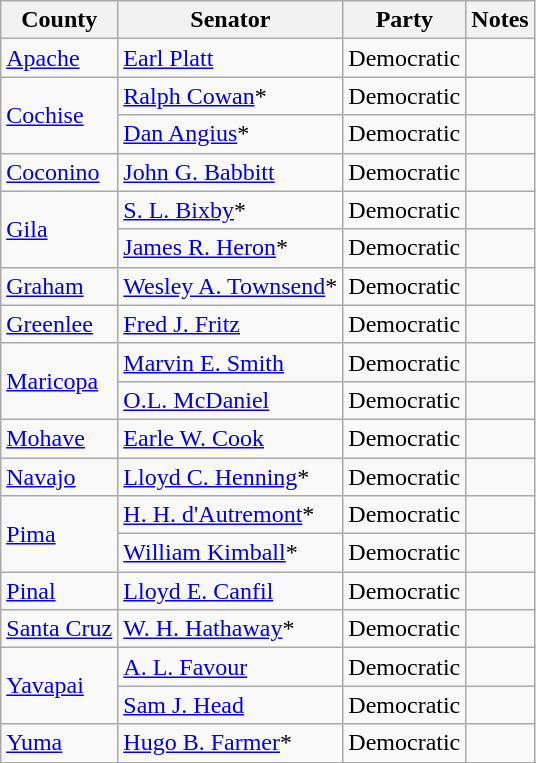<table class="wikitable">
<tr>
<th>County</th>
<th>Senator</th>
<th>Party</th>
<th>Notes</th>
</tr>
<tr>
<td><a href='#'>Apache</a></td>
<td><a href='#'>Earl Platt</a></td>
<td>Democratic</td>
<td></td>
</tr>
<tr>
<td rowspan="2"><a href='#'>Cochise</a></td>
<td><a href='#'>Ralph Cowan</a>*</td>
<td>Democratic</td>
<td></td>
</tr>
<tr>
<td><a href='#'>Dan Angius</a>*</td>
<td>Democratic</td>
<td></td>
</tr>
<tr>
<td><a href='#'>Coconino</a></td>
<td><a href='#'>John G. Babbitt</a></td>
<td>Democratic</td>
<td></td>
</tr>
<tr>
<td rowspan="2"><a href='#'>Gila</a></td>
<td><a href='#'>S. L. Bixby</a>*</td>
<td>Democratic</td>
<td></td>
</tr>
<tr>
<td><a href='#'>James R. Heron</a>*</td>
<td>Democratic</td>
<td></td>
</tr>
<tr>
<td><a href='#'>Graham</a></td>
<td><a href='#'>Wesley A. Townsend</a>*</td>
<td>Democratic</td>
<td></td>
</tr>
<tr>
<td><a href='#'>Greenlee</a></td>
<td><a href='#'>Fred J. Fritz</a></td>
<td>Democratic</td>
<td></td>
</tr>
<tr>
<td rowspan="2"><a href='#'>Maricopa</a></td>
<td><a href='#'>Marvin E. Smith</a></td>
<td>Democratic</td>
<td></td>
</tr>
<tr>
<td><a href='#'>O.L. McDaniel</a></td>
<td>Democratic</td>
<td></td>
</tr>
<tr>
<td><a href='#'>Mohave</a></td>
<td><a href='#'>Earle W. Cook</a></td>
<td>Democratic</td>
<td></td>
</tr>
<tr>
<td><a href='#'>Navajo</a></td>
<td><a href='#'>Lloyd C. Henning</a>*</td>
<td>Democratic</td>
<td></td>
</tr>
<tr>
<td rowspan="2"><a href='#'>Pima</a></td>
<td><a href='#'>H. H. d'Autremont</a>*</td>
<td>Democratic</td>
<td></td>
</tr>
<tr>
<td><a href='#'>William Kimball</a>*</td>
<td>Democratic</td>
<td></td>
</tr>
<tr>
<td><a href='#'>Pinal</a></td>
<td><a href='#'>Lloyd E. Canfil</a></td>
<td>Democratic</td>
<td></td>
</tr>
<tr>
<td><a href='#'>Santa Cruz</a></td>
<td><a href='#'>W. H. Hathaway</a>*</td>
<td>Democratic</td>
<td></td>
</tr>
<tr>
<td rowspan="2"><a href='#'>Yavapai</a></td>
<td><a href='#'>A. L. Favour</a></td>
<td>Democratic</td>
<td></td>
</tr>
<tr>
<td><a href='#'>Sam J. Head</a></td>
<td>Democratic</td>
<td></td>
</tr>
<tr>
<td><a href='#'>Yuma</a></td>
<td><a href='#'>Hugo B. Farmer</a>*</td>
<td>Democratic</td>
<td></td>
</tr>
<tr>
</tr>
</table>
